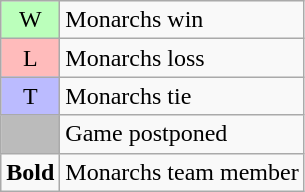<table class="wikitable">
<tr>
<td bgcolor=#bbffbb align=center>W</td>
<td>Monarchs win</td>
</tr>
<tr>
<td bgcolor=#ffbbbb align=center>L</td>
<td>Monarchs loss</td>
</tr>
<tr>
<td bgcolor=#bbbbff align=center>T</td>
<td>Monarchs tie</td>
</tr>
<tr>
<td bgcolor=#bbbbbb> </td>
<td>Game postponed</td>
</tr>
<tr>
<td align=center><strong>Bold</strong></td>
<td>Monarchs team member</td>
</tr>
</table>
